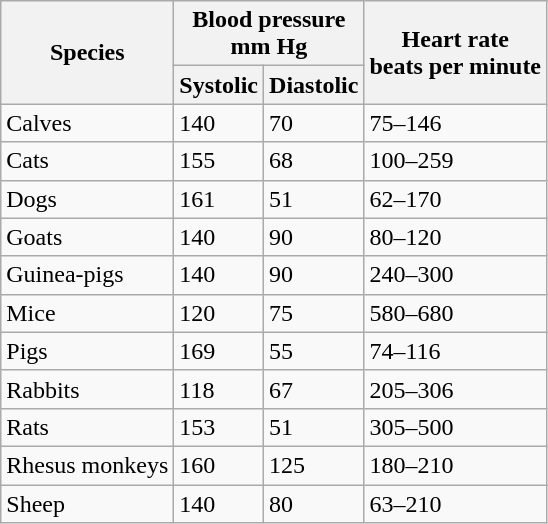<table class="wikitable sortable">
<tr>
<th rowspan=2>Species</th>
<th colspan=2>Blood pressure<br>mm Hg</th>
<th rowspan=2>Heart rate<br>beats per minute</th>
</tr>
<tr>
<th>Systolic</th>
<th>Diastolic</th>
</tr>
<tr>
<td>Calves</td>
<td>140</td>
<td>70</td>
<td>75–146</td>
</tr>
<tr>
<td>Cats</td>
<td>155</td>
<td>68</td>
<td>100–259</td>
</tr>
<tr>
<td>Dogs</td>
<td>161</td>
<td>51</td>
<td>62–170</td>
</tr>
<tr>
<td>Goats</td>
<td>140</td>
<td>90</td>
<td>80–120</td>
</tr>
<tr>
<td>Guinea-pigs</td>
<td>140</td>
<td>90</td>
<td>240–300</td>
</tr>
<tr>
<td>Mice</td>
<td>120</td>
<td>75</td>
<td>580–680</td>
</tr>
<tr>
<td>Pigs</td>
<td>169</td>
<td>55</td>
<td>74–116</td>
</tr>
<tr>
<td>Rabbits</td>
<td>118</td>
<td>67</td>
<td>205–306</td>
</tr>
<tr>
<td>Rats</td>
<td>153</td>
<td>51</td>
<td>305–500</td>
</tr>
<tr>
<td>Rhesus monkeys</td>
<td>160</td>
<td>125</td>
<td>180–210</td>
</tr>
<tr>
<td>Sheep</td>
<td>140</td>
<td>80</td>
<td>63–210</td>
</tr>
</table>
